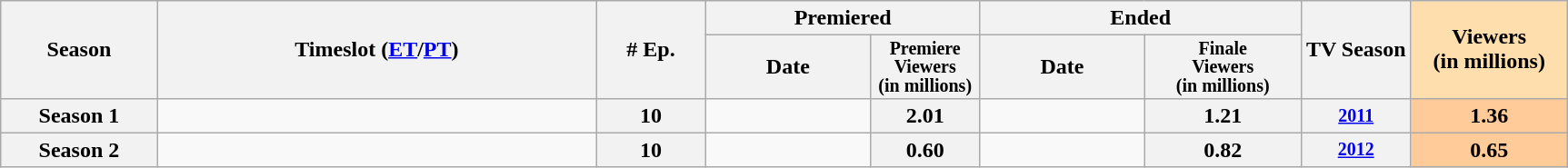<table class="wikitable">
<tr>
<th style="width:10%;" rowspan="2">Season</th>
<th style="width:28%;" rowspan="2">Timeslot (<a href='#'>ET</a>/<a href='#'>PT</a>)</th>
<th style="width:7%;" rowspan="2"># Ep.</th>
<th colspan=2>Premiered</th>
<th colspan=2>Ended</th>
<th style="width:7%;" rowspan="2">TV Season</th>
<th style="width:10%; background:#ffdead;" rowspan="2">Viewers<br>(in millions)</th>
</tr>
<tr>
<th>Date</th>
<th span style="width:7%; font-size:smaller; line-height:100%;">Premiere<br>Viewers<br>(in millions)</th>
<th>Date</th>
<th span style="width:10%; font-size:smaller; line-height:100%;">Finale<br>Viewers<br>(in millions)</th>
</tr>
<tr>
<th>Season 1</th>
<td></td>
<th>10</th>
<td style="font-size:11px;line-height:110%"></td>
<th>2.01</th>
<td style="font-size:11px;line-height:110%"></td>
<th>1.21</th>
<th style="font-size:smaller"><a href='#'>2011</a></th>
<th style="background:#fc9;">1.36</th>
</tr>
<tr>
<th>Season 2</th>
<td></td>
<th>10</th>
<td style="font-size:11px;line-height:110%"></td>
<th>0.60</th>
<td style="font-size:11px;line-height:110%"></td>
<th>0.82</th>
<th style="font-size:smaller"><a href='#'>2012</a></th>
<th style="background:#fc9;">0.65</th>
</tr>
</table>
